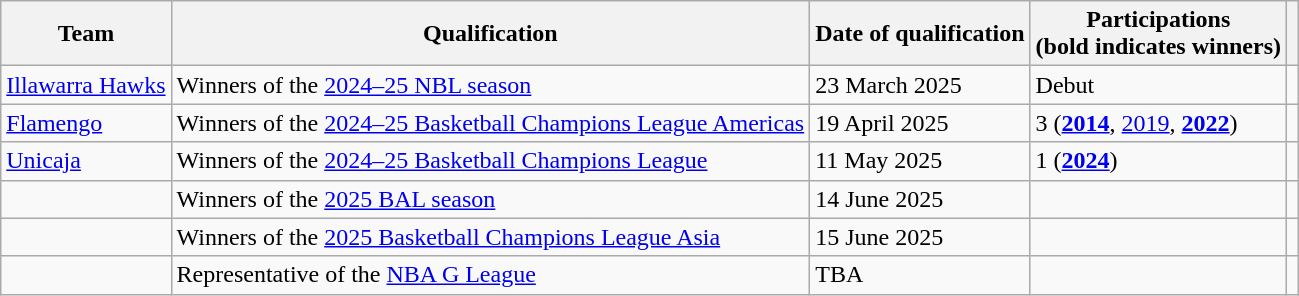<table class="wikitable">
<tr>
<th>Team</th>
<th>Qualification</th>
<th>Date of qualification</th>
<th>Participations<br>(bold indicates winners)</th>
<th></th>
</tr>
<tr>
<td> <a href='#'>Illawarra Hawks</a></td>
<td>Winners of the <a href='#'>2024–25 NBL season</a></td>
<td>23 March 2025</td>
<td>Debut</td>
<td align="center"></td>
</tr>
<tr>
<td> <a href='#'>Flamengo</a></td>
<td>Winners of the <a href='#'>2024–25 Basketball Champions League Americas</a></td>
<td>19 April 2025</td>
<td>3 (<strong><a href='#'>2014</a></strong>, <a href='#'>2019</a>, <a href='#'><strong>2022</strong></a>)</td>
<td align="center"></td>
</tr>
<tr>
<td> <a href='#'>Unicaja</a></td>
<td>Winners of the <a href='#'>2024–25 Basketball Champions League</a></td>
<td>11 May 2025</td>
<td>1 (<a href='#'><strong>2024</strong></a>)</td>
<td align="center"></td>
</tr>
<tr>
<td></td>
<td>Winners of the <a href='#'>2025 BAL season</a></td>
<td>14 June 2025</td>
<td></td>
<td align="center"></td>
</tr>
<tr>
<td></td>
<td>Winners of the <a href='#'>2025 Basketball Champions League Asia</a></td>
<td>15 June 2025</td>
<td></td>
<td align="center"></td>
</tr>
<tr>
<td> </td>
<td>Representative of the <a href='#'>NBA G League</a></td>
<td>TBA</td>
<td></td>
<td align="center"></td>
</tr>
</table>
